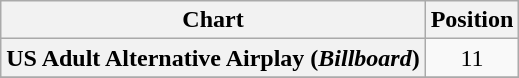<table class="wikitable sortable plainrowheaders" style="text-align:center"!Chart (1995–2021)>
<tr>
<th>Chart</th>
<th>Position</th>
</tr>
<tr>
<th scope="row" style="text-align:left;">US Adult Alternative Airplay (<em>Billboard</em>)</th>
<td>11</td>
</tr>
<tr>
</tr>
</table>
